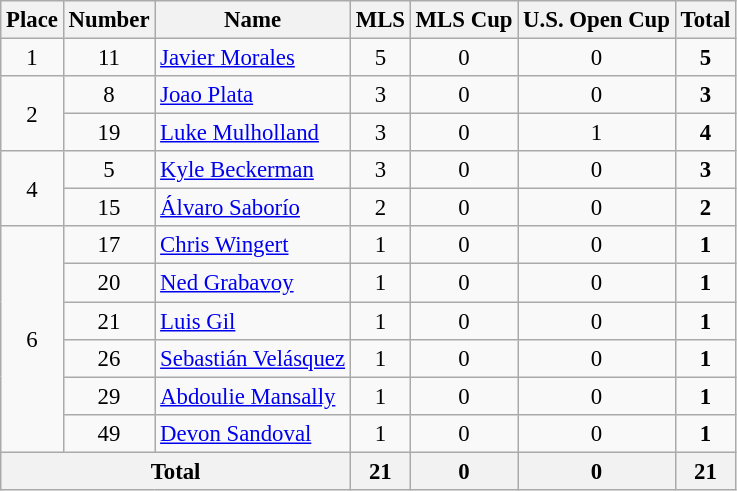<table class="wikitable sortable" style="font-size: 95%; text-align: center;">
<tr>
<th>Place</th>
<th>Number</th>
<th>Name</th>
<th>MLS</th>
<th>MLS Cup</th>
<th>U.S. Open Cup</th>
<th><strong>Total</strong></th>
</tr>
<tr>
<td rowspan="1">1</td>
<td>11</td>
<td align="left" data-sort-value="Morales"> <a href='#'>Javier Morales</a></td>
<td>5</td>
<td>0</td>
<td>0</td>
<td><strong>5</strong></td>
</tr>
<tr>
<td rowspan="2">2</td>
<td>8</td>
<td align="left" data-sort-value="Plata"> <a href='#'>Joao Plata</a></td>
<td>3</td>
<td>0</td>
<td>0</td>
<td><strong>3</strong></td>
</tr>
<tr>
<td>19</td>
<td align="left" data-sort-value="Mulholland"> <a href='#'>Luke Mulholland</a></td>
<td>3</td>
<td>0</td>
<td>1</td>
<td><strong>4</strong></td>
</tr>
<tr>
<td rowspan="2">4</td>
<td>5</td>
<td align="left" data-sort-value="Beckerman"> <a href='#'>Kyle Beckerman</a></td>
<td>3</td>
<td>0</td>
<td>0</td>
<td><strong>3</strong></td>
</tr>
<tr>
<td>15</td>
<td align="left" data-sort-value="Saborío"> <a href='#'>Álvaro Saborío</a></td>
<td>2</td>
<td>0</td>
<td>0</td>
<td><strong>2</strong></td>
</tr>
<tr>
<td rowspan="6">6</td>
<td>17</td>
<td align="left" data-sort-value="Wingert"> <a href='#'>Chris Wingert</a></td>
<td>1</td>
<td>0</td>
<td>0</td>
<td><strong>1</strong></td>
</tr>
<tr>
<td>20</td>
<td align="left" data-sort-value="Grabavoy"> <a href='#'>Ned Grabavoy</a></td>
<td>1</td>
<td>0</td>
<td>0</td>
<td><strong>1</strong></td>
</tr>
<tr>
<td>21</td>
<td align="left" data-sort-value="Gil"> <a href='#'>Luis Gil</a></td>
<td>1</td>
<td>0</td>
<td>0</td>
<td><strong>1</strong></td>
</tr>
<tr>
<td>26</td>
<td align="left" data-sort-value="Velásquez"> <a href='#'>Sebastián Velásquez</a></td>
<td>1</td>
<td>0</td>
<td>0</td>
<td><strong>1</strong></td>
</tr>
<tr>
<td>29</td>
<td align="left" data-sort-value="Mansally"> <a href='#'>Abdoulie Mansally</a></td>
<td>1</td>
<td>0</td>
<td>0</td>
<td><strong>1</strong></td>
</tr>
<tr>
<td>49</td>
<td align="left" data-sort-value="Sandoval"> <a href='#'>Devon Sandoval</a></td>
<td>1</td>
<td>0</td>
<td>0</td>
<td><strong>1</strong></td>
</tr>
<tr>
<th colspan="3">Total</th>
<th>21</th>
<th>0</th>
<th>0</th>
<th>21</th>
</tr>
</table>
